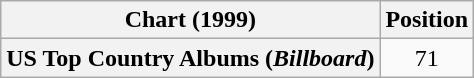<table class="wikitable plainrowheaders" style="text-align:center">
<tr>
<th scope="col">Chart (1999)</th>
<th scope="col">Position</th>
</tr>
<tr>
<th scope="row">US Top Country Albums (<em>Billboard</em>)</th>
<td>71</td>
</tr>
</table>
